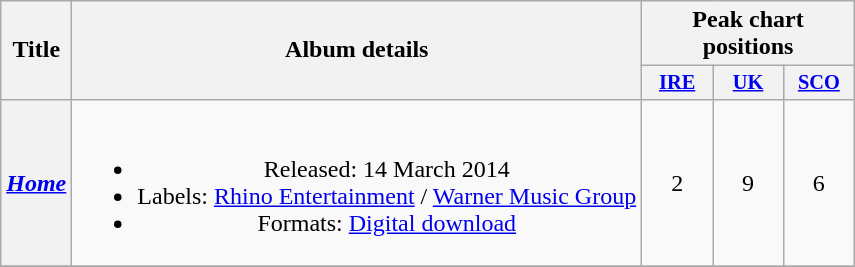<table class="wikitable plainrowheaders" style="text-align:center">
<tr>
<th scope="col" rowspan="2">Title</th>
<th scope="col" rowspan="2">Album details</th>
<th scope="col" colspan="3">Peak chart positions</th>
</tr>
<tr>
<th scope="col" style="width:3em;font-size:85%;"><a href='#'>IRE</a><br></th>
<th scope="col" style="width:3em;font-size:85%;"><a href='#'>UK</a><br></th>
<th scope="col" style="width:3em;font-size:85%;"><a href='#'>SCO</a><br></th>
</tr>
<tr>
<th scope="row"><em><a href='#'>Home</a></em></th>
<td><br><ul><li>Released: 14 March 2014</li><li>Labels: <a href='#'>Rhino Entertainment</a> / <a href='#'>Warner Music Group</a></li><li>Formats: <a href='#'>Digital download</a></li></ul></td>
<td>2</td>
<td>9</td>
<td>6</td>
</tr>
<tr>
</tr>
</table>
